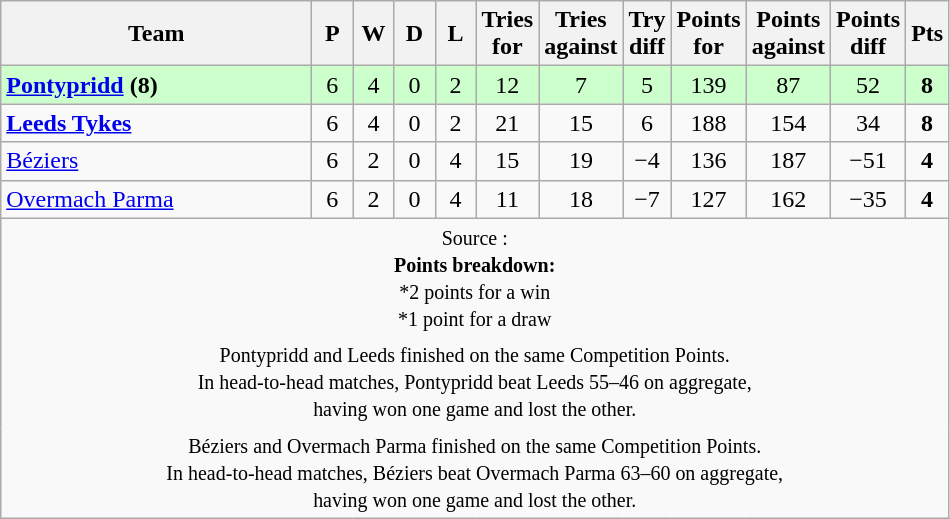<table class="wikitable" style="text-align: center;">
<tr>
<th width="200">Team</th>
<th width="20">P</th>
<th width="20">W</th>
<th width="20">D</th>
<th width="20">L</th>
<th width="20">Tries for</th>
<th width="20">Tries against</th>
<th width="20">Try diff</th>
<th width="20">Points for</th>
<th width="20">Points against</th>
<th width="25">Points diff</th>
<th width="20">Pts</th>
</tr>
<tr bgcolor="#ccffcc">
<td align="left"> <strong><a href='#'>Pontypridd</a> (8)</strong></td>
<td>6</td>
<td>4</td>
<td>0</td>
<td>2</td>
<td>12</td>
<td>7</td>
<td>5</td>
<td>139</td>
<td>87</td>
<td>52</td>
<td><strong>8</strong></td>
</tr>
<tr>
<td align="left"> <strong><a href='#'>Leeds Tykes</a></strong></td>
<td>6</td>
<td>4</td>
<td>0</td>
<td>2</td>
<td>21</td>
<td>15</td>
<td>6</td>
<td>188</td>
<td>154</td>
<td>34</td>
<td><strong>8</strong></td>
</tr>
<tr>
<td align="left"> <a href='#'>Béziers</a></td>
<td>6</td>
<td>2</td>
<td>0</td>
<td>4</td>
<td>15</td>
<td>19</td>
<td>−4</td>
<td>136</td>
<td>187</td>
<td>−51</td>
<td><strong>4</strong></td>
</tr>
<tr>
<td align="left"> <a href='#'>Overmach Parma</a></td>
<td>6</td>
<td>2</td>
<td>0</td>
<td>4</td>
<td>11</td>
<td>18</td>
<td>−7</td>
<td>127</td>
<td>162</td>
<td>−35</td>
<td><strong>4</strong></td>
</tr>
<tr |align=left|>
<td colspan="12" style="border:0px"><small>Source :  <br><strong>Points breakdown:</strong><br>*2 points for a win<br>*1 point for a draw</small></td>
</tr>
<tr |align=left|>
<td colspan="12" style="border:0px"><small>Pontypridd and Leeds finished on the same Competition Points.<br>In head-to-head matches, Pontypridd beat Leeds 55–46 on aggregate,<br>having won one game and lost the other.</small></td>
</tr>
<tr |align=left|>
<td colspan="12" style="border:0px"><small>Béziers and Overmach Parma finished on the same Competition Points.<br>In head-to-head matches, Béziers beat Overmach Parma 63–60 on aggregate,<br>having won one game and lost the other.</small></td>
</tr>
</table>
